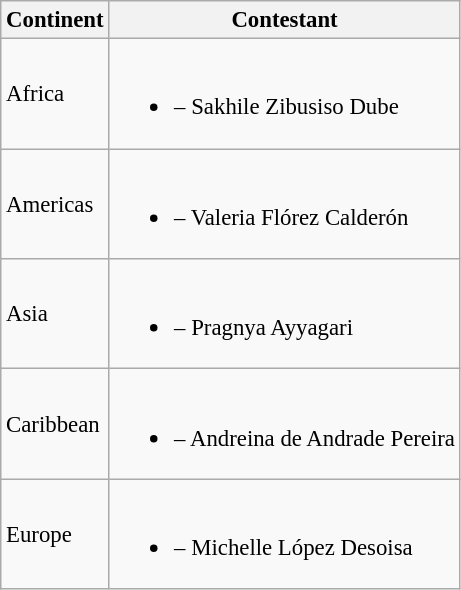<table class="wikitable sortable" style="font-size:95%;">
<tr>
<th>Continent</th>
<th>Contestant</th>
</tr>
<tr>
<td>Africa</td>
<td><br><ul><li><strong></strong> – Sakhile Zibusiso Dube</li></ul></td>
</tr>
<tr>
<td>Americas</td>
<td><br><ul><li><strong></strong> – Valeria Flórez Calderón</li></ul></td>
</tr>
<tr>
<td>Asia</td>
<td><br><ul><li><strong></strong> – Pragnya Ayyagari</li></ul></td>
</tr>
<tr>
<td>Caribbean</td>
<td><br><ul><li><strong></strong> – Andreina de Andrade Pereira</li></ul></td>
</tr>
<tr>
<td>Europe</td>
<td><br><ul><li><strong></strong> – Michelle López Desoisa</li></ul></td>
</tr>
</table>
